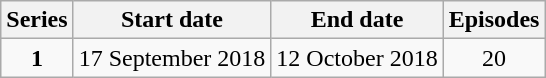<table class="wikitable" style="text-align:center;">
<tr>
<th>Series</th>
<th>Start date</th>
<th>End date</th>
<th>Episodes</th>
</tr>
<tr>
<td><strong>1</strong></td>
<td>17 September 2018</td>
<td>12 October 2018</td>
<td>20</td>
</tr>
</table>
